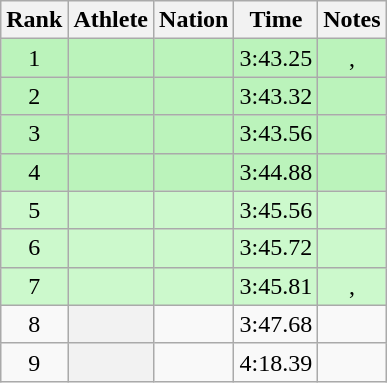<table class="wikitable plainrowheaders sortable" style="text-align:center;">
<tr>
<th scope=col>Rank</th>
<th scope=col>Athlete</th>
<th scope=col>Nation</th>
<th scope=col>Time</th>
<th scope=col>Notes</th>
</tr>
<tr bgcolor=#bbf3bb>
<td>1</td>
<th scope=row style="background:#bbf3bb; text-align:left;"></th>
<td align=left></td>
<td>3:43.25</td>
<td>, </td>
</tr>
<tr bgcolor=#bbf3bb>
<td>2</td>
<th scope=row style="background:#bbf3bb; text-align:left;"></th>
<td align=left></td>
<td>3:43.32</td>
<td></td>
</tr>
<tr bgcolor=#bbf3bb>
<td>3</td>
<th scope=row style="background:#bbf3bb; text-align:left;"></th>
<td align=left></td>
<td>3:43.56</td>
<td></td>
</tr>
<tr bgcolor=#bbf3bb>
<td>4</td>
<th scope=row style="background:#bbf3bb; text-align:left;"></th>
<td align=left></td>
<td>3:44.88</td>
<td></td>
</tr>
<tr bgcolor=#ccf9cc>
<td>5</td>
<th scope=row style="background:#ccf9cc; text-align:left;"></th>
<td align=left></td>
<td>3:45.56</td>
<td></td>
</tr>
<tr bgcolor=#ccf9cc>
<td>6</td>
<th scope=row style="background:#ccf9cc; text-align:left;"></th>
<td align=left></td>
<td>3:45.72</td>
<td></td>
</tr>
<tr bgcolor=#ccf9cc>
<td>7</td>
<th scope=row style="background:#ccf9cc; text-align:left;"></th>
<td align=left></td>
<td>3:45.81</td>
<td>, </td>
</tr>
<tr>
<td>8</td>
<th scope=row style=text-align:left;></th>
<td align=left></td>
<td>3:47.68</td>
<td></td>
</tr>
<tr>
<td>9</td>
<th scope=row style=text-align:left;></th>
<td align=left></td>
<td>4:18.39</td>
<td></td>
</tr>
</table>
